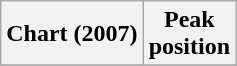<table class="wikitable plainrowheaders sortable" style="text-align:center;">
<tr>
<th>Chart (2007)</th>
<th>Peak<br>position</th>
</tr>
<tr>
</tr>
</table>
